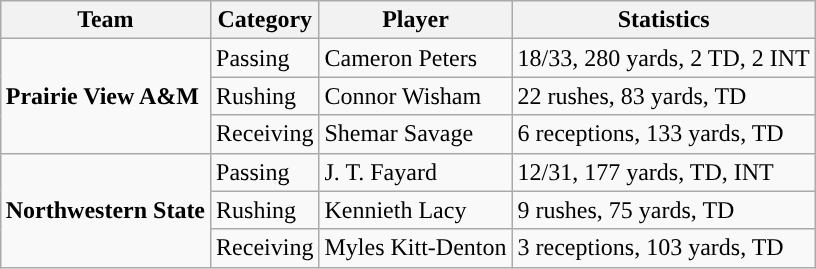<table class="wikitable" style="float: right;">
<tr>
<th>Team</th>
<th>Category</th>
<th>Player</th>
<th>Statistics</th>
</tr>
<tr>
<td rowspan=3><strong>Prairie View A&M</strong></td>
<td>Passing</td>
<td>Cameron Peters</td>
<td>18/33, 280 yards, 2 TD, 2 INT</td>
</tr>
<tr>
<td>Rushing</td>
<td>Connor Wisham</td>
<td>22 rushes, 83 yards, TD</td>
</tr>
<tr>
<td>Receiving</td>
<td>Shemar Savage</td>
<td>6 receptions, 133 yards, TD</td>
</tr>
<tr>
<td rowspan=3><strong>Northwestern State</strong></td>
<td>Passing</td>
<td>J. T. Fayard</td>
<td>12/31, 177 yards, TD, INT</td>
</tr>
<tr>
<td>Rushing</td>
<td>Kennieth Lacy</td>
<td>9 rushes, 75 yards, TD</td>
</tr>
<tr>
<td>Receiving</td>
<td>Myles Kitt-Denton</td>
<td>3 receptions, 103 yards, TD</td>
</tr>
</table>
